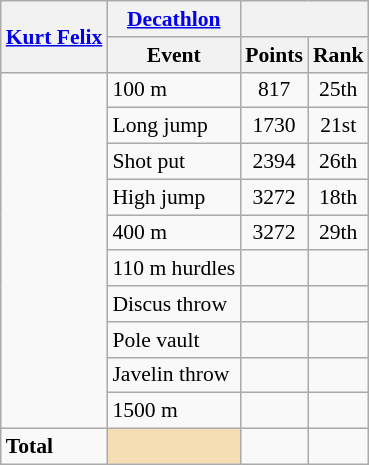<table class=wikitable style="font-size:90%;">
<tr>
<th rowspan="2"><a href='#'>Kurt Felix</a></th>
<th><a href='#'>Decathlon</a></th>
<th colspan="2"></th>
</tr>
<tr>
<th>Event</th>
<th>Points</th>
<th>Rank</th>
</tr>
<tr style="border-top: single;">
<td rowspan="10"></td>
<td>100 m</td>
<td align="center">817</td>
<td align="center">25th</td>
</tr>
<tr>
<td>Long jump</td>
<td align="center">1730</td>
<td align="center">21st</td>
</tr>
<tr>
<td>Shot put</td>
<td align="center">2394</td>
<td align="center">26th</td>
</tr>
<tr>
<td>High jump</td>
<td align="center">3272</td>
<td align="center">18th</td>
</tr>
<tr>
<td>400 m</td>
<td align="center">3272</td>
<td align="center">29th</td>
</tr>
<tr>
<td>110 m hurdles</td>
<td align=center></td>
<td align=center></td>
</tr>
<tr>
<td>Discus throw</td>
<td align=center></td>
<td align=center></td>
</tr>
<tr>
<td>Pole vault</td>
<td align=center></td>
<td align=center></td>
</tr>
<tr>
<td>Javelin throw</td>
<td align=center></td>
<td align=center></td>
</tr>
<tr>
<td>1500 m</td>
<td align=center></td>
<td align=center></td>
</tr>
<tr style="border-top: single;">
<td><strong>Total</strong></td>
<td style="background:wheat;"></td>
<td align=center></td>
<td align=center></td>
</tr>
</table>
